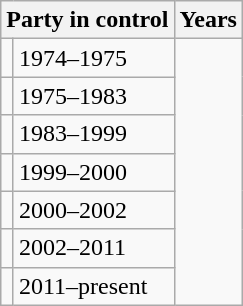<table class="wikitable">
<tr>
<th colspan="2">Party in control</th>
<th>Years</th>
</tr>
<tr>
<td></td>
<td>1974–1975</td>
</tr>
<tr>
<td></td>
<td>1975–1983</td>
</tr>
<tr>
<td></td>
<td>1983–1999</td>
</tr>
<tr>
<td></td>
<td>1999–2000</td>
</tr>
<tr>
<td></td>
<td>2000–2002</td>
</tr>
<tr>
<td></td>
<td>2002–2011</td>
</tr>
<tr>
<td></td>
<td>2011–present</td>
</tr>
</table>
